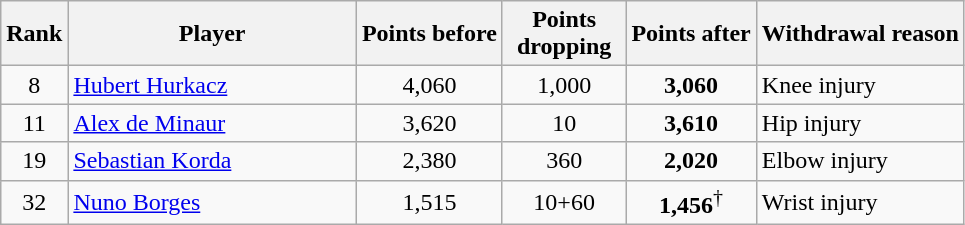<table class="wikitable sortable">
<tr>
<th>Rank</th>
<th style="width:185px;">Player</th>
<th>Points before</th>
<th style="width:75px;">Points dropping</th>
<th>Points after</th>
<th>Withdrawal reason</th>
</tr>
<tr>
<td style="text-align:center;">8</td>
<td> <a href='#'>Hubert Hurkacz</a></td>
<td style="text-align:center;">4,060</td>
<td style="text-align:center;">1,000</td>
<td style="text-align:center;"><strong>3,060</strong></td>
<td>Knee injury</td>
</tr>
<tr>
<td style="text-align:center;">11</td>
<td> <a href='#'>Alex de Minaur</a></td>
<td style="text-align:center;">3,620</td>
<td style="text-align:center;">10</td>
<td style="text-align:center;"><strong>3,610</strong></td>
<td>Hip injury</td>
</tr>
<tr>
<td style="text-align:center;">19</td>
<td> <a href='#'>Sebastian Korda</a></td>
<td style="text-align:center;">2,380</td>
<td style="text-align:center;">360</td>
<td style="text-align:center;"><strong>2,020</strong></td>
<td>Elbow injury</td>
</tr>
<tr>
<td style="text-align:center;">32</td>
<td> <a href='#'>Nuno Borges</a></td>
<td style="text-align:center;">1,515</td>
<td style="text-align:center;">10+60</td>
<td style="text-align:center;"><strong>1,456</strong><sup>†</sup></td>
<td>Wrist injury</td>
</tr>
</table>
